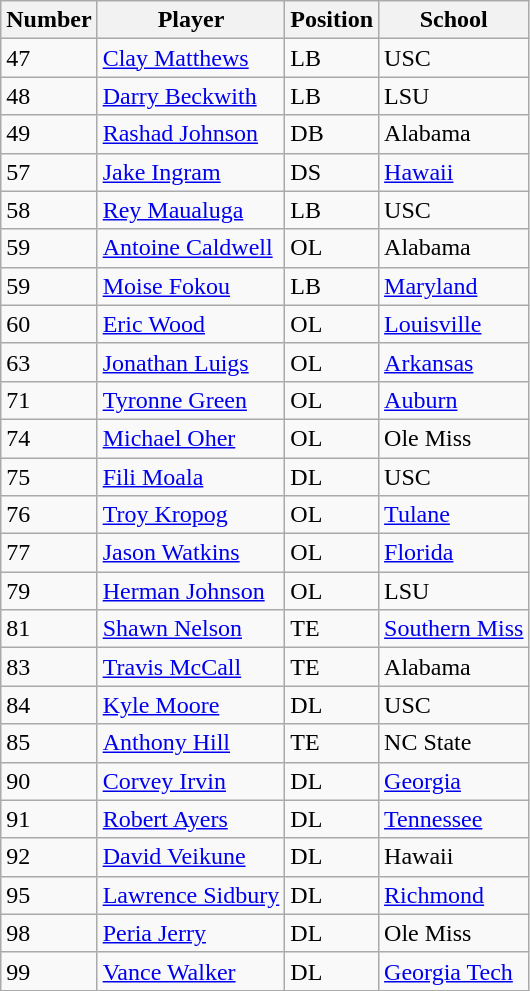<table class="wikitable">
<tr>
<th>Number</th>
<th>Player</th>
<th>Position</th>
<th>School</th>
</tr>
<tr>
<td>47</td>
<td><a href='#'>Clay Matthews</a></td>
<td>LB</td>
<td>USC</td>
</tr>
<tr>
<td>48</td>
<td><a href='#'>Darry Beckwith</a></td>
<td>LB</td>
<td>LSU</td>
</tr>
<tr>
<td>49</td>
<td><a href='#'>Rashad Johnson</a></td>
<td>DB</td>
<td>Alabama</td>
</tr>
<tr>
<td>57</td>
<td><a href='#'>Jake Ingram</a></td>
<td>DS</td>
<td><a href='#'>Hawaii</a></td>
</tr>
<tr>
<td>58</td>
<td><a href='#'>Rey Maualuga</a></td>
<td>LB</td>
<td>USC</td>
</tr>
<tr>
<td>59</td>
<td><a href='#'>Antoine Caldwell</a></td>
<td>OL</td>
<td>Alabama</td>
</tr>
<tr>
<td>59</td>
<td><a href='#'>Moise Fokou</a></td>
<td>LB</td>
<td><a href='#'>Maryland</a></td>
</tr>
<tr>
<td>60</td>
<td><a href='#'>Eric Wood</a></td>
<td>OL</td>
<td><a href='#'>Louisville</a></td>
</tr>
<tr>
<td>63</td>
<td><a href='#'>Jonathan Luigs</a></td>
<td>OL</td>
<td><a href='#'>Arkansas</a></td>
</tr>
<tr>
<td>71</td>
<td><a href='#'>Tyronne Green</a></td>
<td>OL</td>
<td><a href='#'>Auburn</a></td>
</tr>
<tr>
<td>74</td>
<td><a href='#'>Michael Oher</a></td>
<td>OL</td>
<td>Ole Miss</td>
</tr>
<tr>
<td>75</td>
<td><a href='#'>Fili Moala</a></td>
<td>DL</td>
<td>USC</td>
</tr>
<tr>
<td>76</td>
<td><a href='#'>Troy Kropog</a></td>
<td>OL</td>
<td><a href='#'>Tulane</a></td>
</tr>
<tr>
<td>77</td>
<td><a href='#'>Jason Watkins</a></td>
<td>OL</td>
<td><a href='#'>Florida</a></td>
</tr>
<tr>
<td>79</td>
<td><a href='#'>Herman Johnson</a></td>
<td>OL</td>
<td>LSU</td>
</tr>
<tr>
<td>81</td>
<td><a href='#'>Shawn Nelson</a></td>
<td>TE</td>
<td><a href='#'>Southern Miss</a></td>
</tr>
<tr>
<td>83</td>
<td><a href='#'>Travis McCall</a></td>
<td>TE</td>
<td>Alabama</td>
</tr>
<tr>
<td>84</td>
<td><a href='#'>Kyle Moore</a></td>
<td>DL</td>
<td>USC</td>
</tr>
<tr>
<td>85</td>
<td><a href='#'>Anthony Hill</a></td>
<td>TE</td>
<td>NC State</td>
</tr>
<tr>
<td>90</td>
<td><a href='#'>Corvey Irvin</a></td>
<td>DL</td>
<td><a href='#'>Georgia</a></td>
</tr>
<tr>
<td>91</td>
<td><a href='#'>Robert Ayers</a></td>
<td>DL</td>
<td><a href='#'>Tennessee</a></td>
</tr>
<tr>
<td>92</td>
<td><a href='#'>David Veikune</a></td>
<td>DL</td>
<td>Hawaii</td>
</tr>
<tr>
<td>95</td>
<td><a href='#'>Lawrence Sidbury</a></td>
<td>DL</td>
<td><a href='#'>Richmond</a></td>
</tr>
<tr>
<td>98</td>
<td><a href='#'>Peria Jerry</a></td>
<td>DL</td>
<td>Ole Miss</td>
</tr>
<tr>
<td>99</td>
<td><a href='#'>Vance Walker</a></td>
<td>DL</td>
<td><a href='#'>Georgia Tech</a></td>
</tr>
</table>
